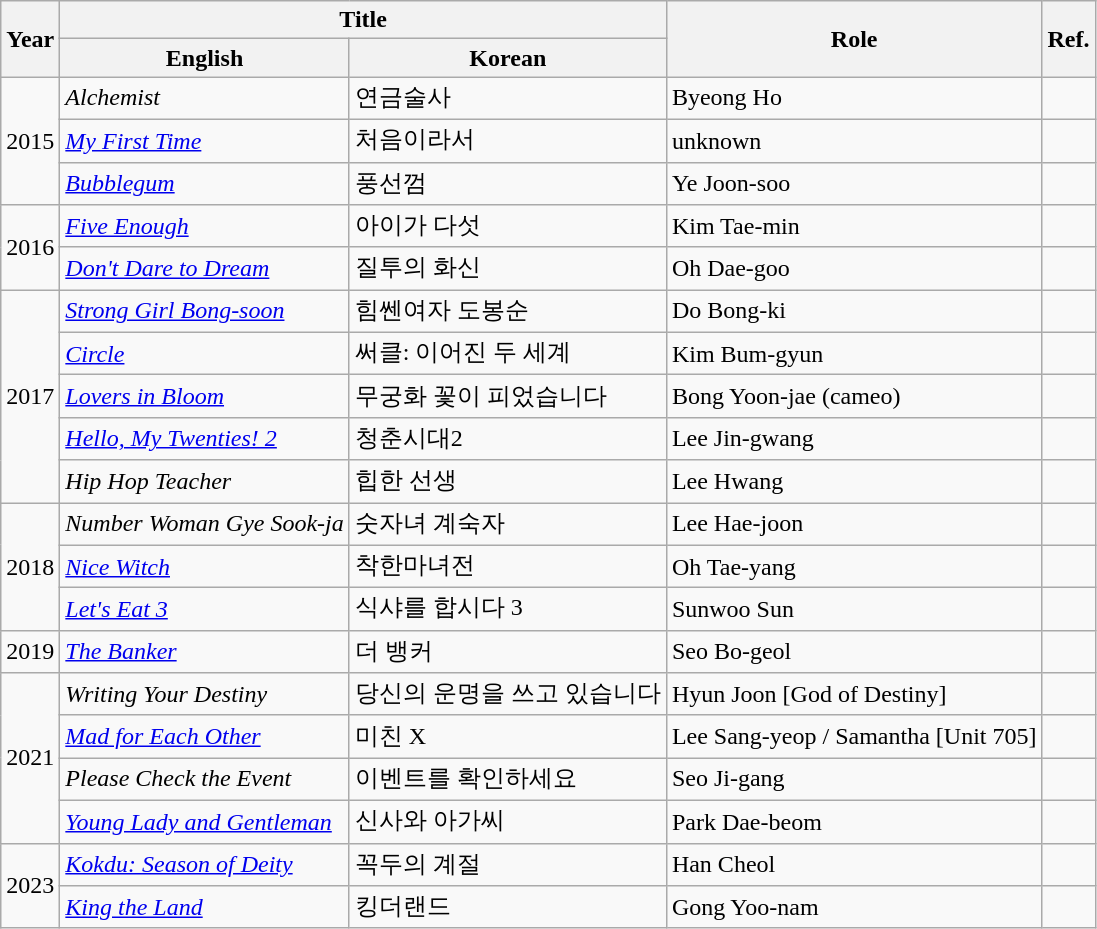<table class="wikitable">
<tr>
<th rowspan="2">Year</th>
<th colspan="2">Title</th>
<th rowspan="2">Role</th>
<th rowspan="2">Ref.</th>
</tr>
<tr>
<th>English</th>
<th>Korean</th>
</tr>
<tr>
<td rowspan="3">2015</td>
<td><em>Alchemist</em></td>
<td>연금술사</td>
<td>Byeong Ho</td>
<td></td>
</tr>
<tr>
<td><em><a href='#'>My First Time</a></em></td>
<td>처음이라서</td>
<td>unknown</td>
<td></td>
</tr>
<tr>
<td><em><a href='#'>Bubblegum</a></em></td>
<td>풍선껌</td>
<td>Ye Joon-soo</td>
<td></td>
</tr>
<tr>
<td rowspan="2">2016</td>
<td><em><a href='#'>Five Enough</a></em></td>
<td>아이가 다섯</td>
<td>Kim Tae-min</td>
<td></td>
</tr>
<tr>
<td><em><a href='#'>Don't Dare to Dream</a></em></td>
<td>질투의 화신</td>
<td>Oh Dae-goo</td>
<td></td>
</tr>
<tr>
<td rowspan="5">2017</td>
<td><em><a href='#'>Strong Girl Bong-soon</a></em></td>
<td>힘쎈여자 도봉순</td>
<td>Do Bong-ki</td>
<td></td>
</tr>
<tr>
<td><em><a href='#'>Circle</a></em></td>
<td>써클: 이어진 두 세계</td>
<td>Kim Bum-gyun</td>
<td></td>
</tr>
<tr>
<td><em><a href='#'>Lovers in Bloom</a></em></td>
<td>무궁화 꽃이 피었습니다</td>
<td>Bong Yoon-jae (cameo)</td>
<td></td>
</tr>
<tr>
<td><em><a href='#'>Hello, My Twenties! 2</a></em></td>
<td>청춘시대2</td>
<td>Lee Jin-gwang</td>
<td></td>
</tr>
<tr>
<td><em>Hip Hop Teacher</em></td>
<td>힙한 선생</td>
<td>Lee Hwang</td>
<td></td>
</tr>
<tr>
<td rowspan="3">2018</td>
<td><em>Number Woman Gye Sook-ja</em></td>
<td>숫자녀 계숙자</td>
<td>Lee Hae-joon</td>
<td></td>
</tr>
<tr>
<td><em><a href='#'>Nice Witch</a></em></td>
<td>착한마녀전</td>
<td>Oh Tae-yang</td>
<td></td>
</tr>
<tr>
<td><em><a href='#'>Let's Eat 3</a></em></td>
<td>식샤를 합시다 3</td>
<td>Sunwoo Sun</td>
<td></td>
</tr>
<tr>
<td>2019</td>
<td><em><a href='#'>The Banker</a></em></td>
<td>더 뱅커</td>
<td>Seo Bo-geol</td>
<td></td>
</tr>
<tr>
<td rowspan="4">2021</td>
<td><em>Writing Your Destiny</em></td>
<td>당신의 운명을 쓰고 있습니다</td>
<td>Hyun Joon [God of Destiny]</td>
<td></td>
</tr>
<tr>
<td><em><a href='#'>Mad for Each Other</a></em></td>
<td>미친 X</td>
<td>Lee Sang-yeop / Samantha [Unit 705]</td>
<td></td>
</tr>
<tr>
<td><em>Please Check the Event </em></td>
<td>이벤트를 확인하세요</td>
<td>Seo Ji-gang</td>
<td></td>
</tr>
<tr>
<td><em><a href='#'>Young Lady and Gentleman</a></em></td>
<td>신사와 아가씨</td>
<td>Park Dae-beom</td>
<td></td>
</tr>
<tr>
<td rowspan="2">2023</td>
<td><em><a href='#'>Kokdu: Season of Deity</a></em></td>
<td>꼭두의 계절</td>
<td>Han Cheol</td>
<td></td>
</tr>
<tr>
<td><em><a href='#'>King the Land</a></em></td>
<td>킹더랜드</td>
<td>Gong Yoo-nam</td>
<td></td>
</tr>
</table>
